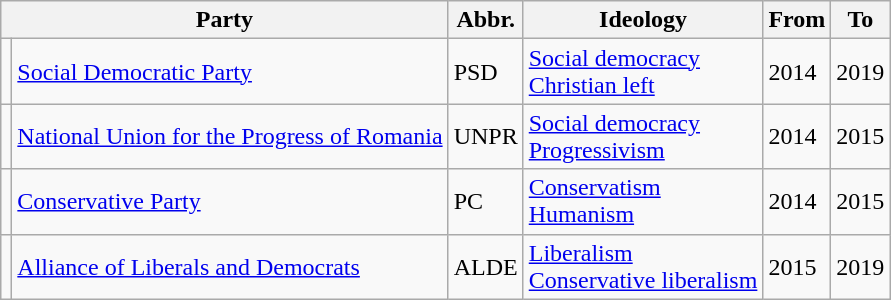<table class="wikitable sortable">
<tr>
<th colspan="2">Party</th>
<th>Abbr.</th>
<th>Ideology</th>
<th>From</th>
<th>To</th>
</tr>
<tr>
<td bgcolor=></td>
<td><a href='#'>Social Democratic Party</a></td>
<td>PSD</td>
<td><a href='#'>Social democracy</a><br><a href='#'>Christian left</a></td>
<td>2014</td>
<td>2019</td>
</tr>
<tr>
<td bgcolor=></td>
<td><a href='#'>National Union for the Progress of Romania</a></td>
<td>UNPR</td>
<td><a href='#'>Social democracy</a><br><a href='#'>Progressivism</a></td>
<td>2014</td>
<td>2015</td>
</tr>
<tr>
<td bgcolor=></td>
<td><a href='#'>Conservative Party</a></td>
<td>PC</td>
<td><a href='#'>Conservatism</a><br><a href='#'>Humanism</a></td>
<td>2014</td>
<td>2015</td>
</tr>
<tr>
<td bgcolor=></td>
<td><a href='#'>Alliance of Liberals and Democrats</a></td>
<td>ALDE</td>
<td><a href='#'>Liberalism</a><br><a href='#'>Conservative liberalism</a></td>
<td>2015</td>
<td>2019</td>
</tr>
</table>
